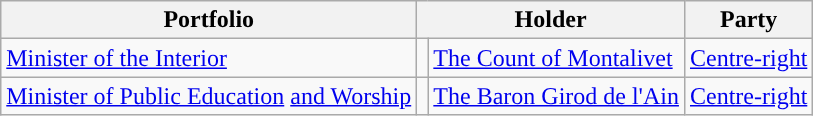<table class="wikitable">
<tr>
<th>Portfolio</th>
<th colspan=2>Holder</th>
<th>Party</th>
</tr>
<tr>
<td><a href='#'>Minister of the Interior</a></td>
<td style="background:"></td>
<td><a href='#'>The Count of Montalivet</a></td>
<td><a href='#'>Centre-right</a></td>
</tr>
<tr>
<td><a href='#'>Minister of Public Education</a> <a href='#'>and Worship</a></td>
<td style="background:"></td>
<td><a href='#'>The Baron Girod de l'Ain</a></td>
<td><a href='#'>Centre-right</a></td>
</tr>
</table>
